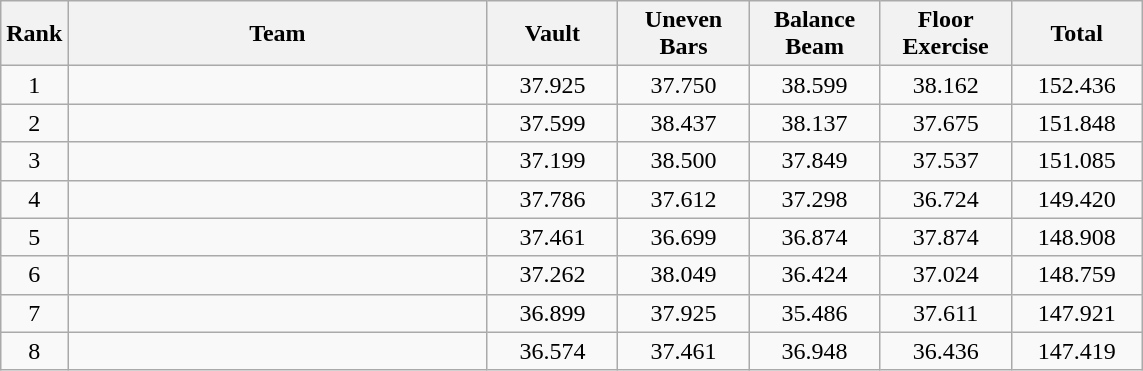<table class="wikitable" style="text-align:center">
<tr>
<th>Rank</th>
<th style="width:17em">Team</th>
<th style="width:5em">Vault</th>
<th style="width:5em">Uneven<br>Bars</th>
<th style="width:5em">Balance<br>Beam</th>
<th style="width:5em">Floor<br>Exercise</th>
<th style="width:5em">Total</th>
</tr>
<tr>
<td>1</td>
<td align=left></td>
<td>37.925</td>
<td>37.750</td>
<td>38.599</td>
<td>38.162</td>
<td>152.436</td>
</tr>
<tr>
<td>2</td>
<td align=left></td>
<td>37.599</td>
<td>38.437</td>
<td>38.137</td>
<td>37.675</td>
<td>151.848</td>
</tr>
<tr>
<td>3</td>
<td align=left></td>
<td>37.199</td>
<td>38.500</td>
<td>37.849</td>
<td>37.537</td>
<td>151.085</td>
</tr>
<tr>
<td>4</td>
<td align=left></td>
<td>37.786</td>
<td>37.612</td>
<td>37.298</td>
<td>36.724</td>
<td>149.420</td>
</tr>
<tr>
<td>5</td>
<td align=left></td>
<td>37.461</td>
<td>36.699</td>
<td>36.874</td>
<td>37.874</td>
<td>148.908</td>
</tr>
<tr>
<td>6</td>
<td align=left></td>
<td>37.262</td>
<td>38.049</td>
<td>36.424</td>
<td>37.024</td>
<td>148.759</td>
</tr>
<tr>
<td>7</td>
<td align=left></td>
<td>36.899</td>
<td>37.925</td>
<td>35.486</td>
<td>37.611</td>
<td>147.921</td>
</tr>
<tr>
<td>8</td>
<td align=left></td>
<td>36.574</td>
<td>37.461</td>
<td>36.948</td>
<td>36.436</td>
<td>147.419</td>
</tr>
</table>
